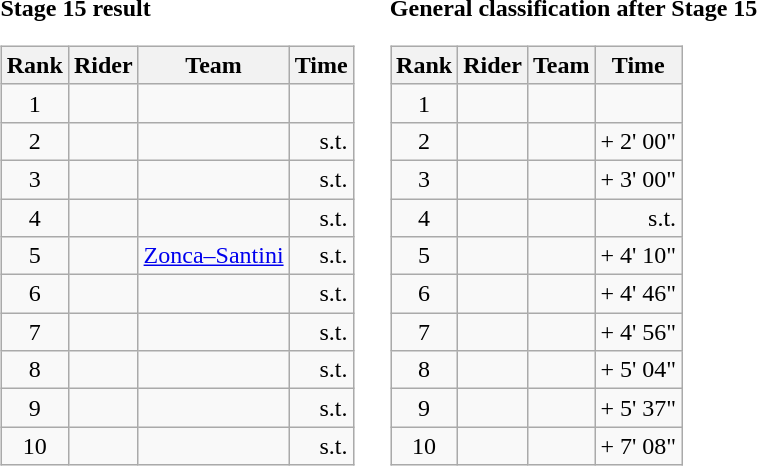<table>
<tr>
<td><strong>Stage 15 result</strong><br><table class="wikitable">
<tr>
<th scope="col">Rank</th>
<th scope="col">Rider</th>
<th scope="col">Team</th>
<th scope="col">Time</th>
</tr>
<tr>
<td style="text-align:center;">1</td>
<td></td>
<td></td>
<td style="text-align:right;"></td>
</tr>
<tr>
<td style="text-align:center;">2</td>
<td></td>
<td></td>
<td style="text-align:right;">s.t.</td>
</tr>
<tr>
<td style="text-align:center;">3</td>
<td></td>
<td></td>
<td style="text-align:right;">s.t.</td>
</tr>
<tr>
<td style="text-align:center;">4</td>
<td></td>
<td></td>
<td style="text-align:right;">s.t.</td>
</tr>
<tr>
<td style="text-align:center;">5</td>
<td></td>
<td><a href='#'>Zonca–Santini</a></td>
<td style="text-align:right;">s.t.</td>
</tr>
<tr>
<td style="text-align:center;">6</td>
<td></td>
<td></td>
<td style="text-align:right;">s.t.</td>
</tr>
<tr>
<td style="text-align:center;">7</td>
<td></td>
<td></td>
<td style="text-align:right;">s.t.</td>
</tr>
<tr>
<td style="text-align:center;">8</td>
<td></td>
<td></td>
<td style="text-align:right;">s.t.</td>
</tr>
<tr>
<td style="text-align:center;">9</td>
<td></td>
<td></td>
<td style="text-align:right;">s.t.</td>
</tr>
<tr>
<td style="text-align:center;">10</td>
<td></td>
<td></td>
<td style="text-align:right;">s.t.</td>
</tr>
</table>
</td>
<td></td>
<td><strong>General classification after Stage 15</strong><br><table class="wikitable">
<tr>
<th scope="col">Rank</th>
<th scope="col">Rider</th>
<th scope="col">Team</th>
<th scope="col">Time</th>
</tr>
<tr>
<td style="text-align:center;">1</td>
<td></td>
<td></td>
<td style="text-align:right;"></td>
</tr>
<tr>
<td style="text-align:center;">2</td>
<td></td>
<td></td>
<td style="text-align:right;">+ 2' 00"</td>
</tr>
<tr>
<td style="text-align:center;">3</td>
<td></td>
<td></td>
<td style="text-align:right;">+ 3' 00"</td>
</tr>
<tr>
<td style="text-align:center;">4</td>
<td></td>
<td></td>
<td style="text-align:right;">s.t.</td>
</tr>
<tr>
<td style="text-align:center;">5</td>
<td></td>
<td></td>
<td style="text-align:right;">+ 4' 10"</td>
</tr>
<tr>
<td style="text-align:center;">6</td>
<td></td>
<td></td>
<td style="text-align:right;">+ 4' 46"</td>
</tr>
<tr>
<td style="text-align:center;">7</td>
<td></td>
<td></td>
<td style="text-align:right;">+ 4' 56"</td>
</tr>
<tr>
<td style="text-align:center;">8</td>
<td></td>
<td></td>
<td style="text-align:right;">+ 5' 04"</td>
</tr>
<tr>
<td style="text-align:center;">9</td>
<td></td>
<td></td>
<td style="text-align:right;">+ 5' 37"</td>
</tr>
<tr>
<td style="text-align:center;">10</td>
<td></td>
<td></td>
<td style="text-align:right;">+ 7' 08"</td>
</tr>
</table>
</td>
</tr>
</table>
